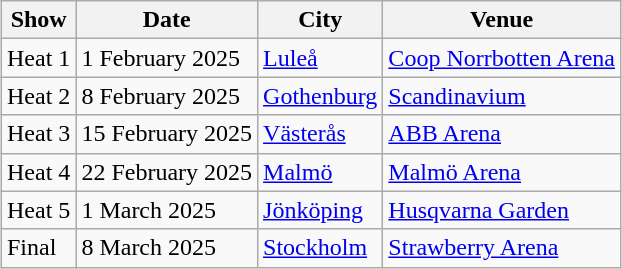<table class="wikitable" style="margin: 1em auto 1em auto">
<tr>
<th>Show</th>
<th>Date</th>
<th>City</th>
<th>Venue</th>
</tr>
<tr>
<td>Heat 1</td>
<td>1 February 2025</td>
<td><a href='#'>Luleå</a></td>
<td><a href='#'>Coop Norrbotten Arena</a></td>
</tr>
<tr>
<td>Heat 2</td>
<td>8 February 2025</td>
<td><a href='#'>Gothenburg</a></td>
<td><a href='#'>Scandinavium</a></td>
</tr>
<tr>
<td>Heat 3</td>
<td>15 February 2025</td>
<td><a href='#'>Västerås</a></td>
<td><a href='#'>ABB Arena</a></td>
</tr>
<tr>
<td>Heat 4</td>
<td>22 February 2025</td>
<td><a href='#'>Malmö</a></td>
<td><a href='#'>Malmö Arena</a></td>
</tr>
<tr>
<td>Heat 5</td>
<td>1 March 2025</td>
<td><a href='#'>Jönköping</a></td>
<td><a href='#'>Husqvarna Garden</a></td>
</tr>
<tr>
<td>Final</td>
<td>8 March 2025</td>
<td><a href='#'>Stockholm</a></td>
<td><a href='#'>Strawberry Arena</a></td>
</tr>
</table>
